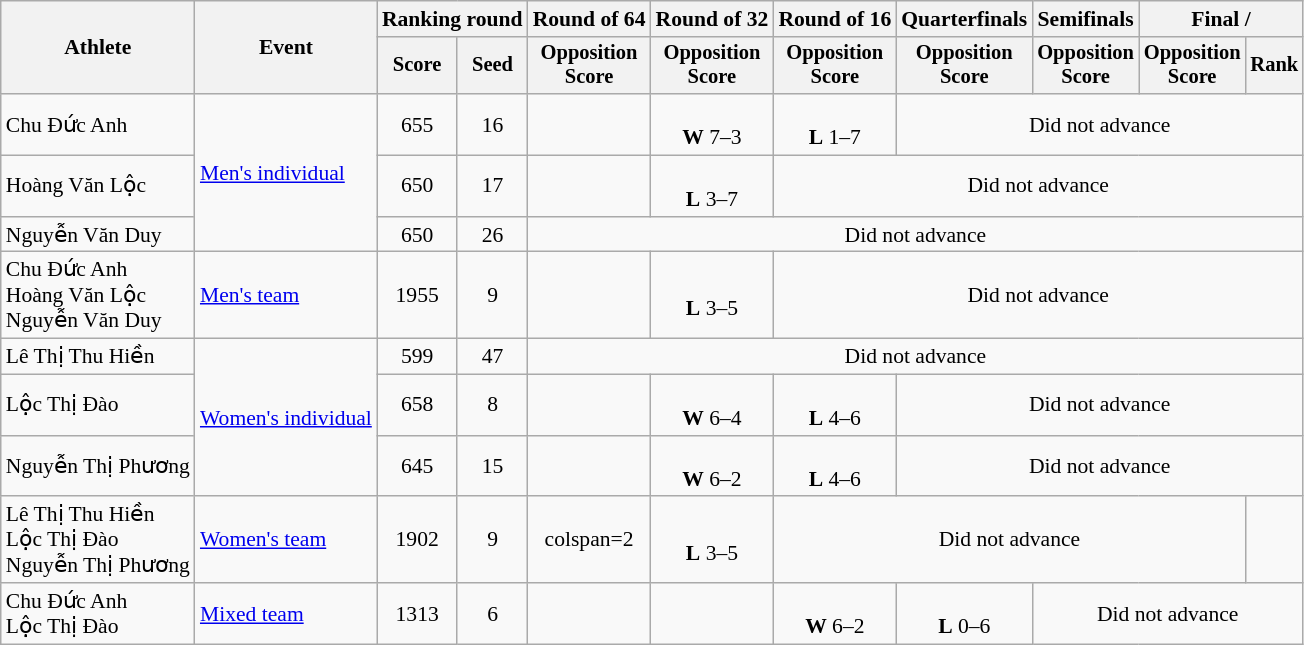<table class="wikitable" style="font-size:90%; text-align:center;">
<tr>
<th rowspan="2">Athlete</th>
<th rowspan="2">Event</th>
<th colspan="2">Ranking round</th>
<th>Round of 64</th>
<th>Round of 32</th>
<th>Round of 16</th>
<th>Quarterfinals</th>
<th>Semifinals</th>
<th colspan=2>Final / </th>
</tr>
<tr style=font-size:95%>
<th>Score</th>
<th>Seed</th>
<th>Opposition<br>Score</th>
<th>Opposition<br>Score</th>
<th>Opposition<br>Score</th>
<th>Opposition<br>Score</th>
<th>Opposition<br>Score</th>
<th>Opposition<br>Score</th>
<th>Rank</th>
</tr>
<tr>
<td align=left>Chu Đức Anh</td>
<td align=left rowspan=3><a href='#'>Men's individual</a></td>
<td>655</td>
<td>16</td>
<td></td>
<td><br><strong>W</strong> 7–3</td>
<td><br><strong>L</strong> 1–7</td>
<td colspan=4>Did not advance</td>
</tr>
<tr>
<td align=left>Hoàng Văn Lộc</td>
<td>650</td>
<td>17</td>
<td></td>
<td><br><strong>L</strong> 3–7</td>
<td colspan=5>Did not advance</td>
</tr>
<tr>
<td align=left>Nguyễn Văn Duy</td>
<td>650</td>
<td>26</td>
<td colspan=7>Did not advance</td>
</tr>
<tr>
<td align=left>Chu Đức Anh<br>Hoàng Văn Lộc<br>Nguyễn Văn Duy</td>
<td align=left><a href='#'>Men's team</a></td>
<td>1955</td>
<td>9</td>
<td></td>
<td><br><strong>L</strong> 3–5</td>
<td colspan=5>Did not advance</td>
</tr>
<tr>
<td align=left>Lê Thị Thu Hiền</td>
<td align=left rowspan=3><a href='#'>Women's individual</a></td>
<td>599</td>
<td>47</td>
<td colspan=7>Did not advance</td>
</tr>
<tr>
<td align=left>Lộc Thị Đào</td>
<td>658</td>
<td>8</td>
<td></td>
<td><br><strong>W</strong> 6–4</td>
<td><br><strong>L</strong> 4–6</td>
<td colspan=4>Did not advance</td>
</tr>
<tr>
<td align=left>Nguyễn Thị Phương</td>
<td>645</td>
<td>15</td>
<td></td>
<td><br><strong>W</strong> 6–2</td>
<td><br><strong>L</strong> 4–6</td>
<td colspan=4>Did not advance</td>
</tr>
<tr>
<td align=left>Lê Thị Thu Hiền<br>Lộc Thị Đào<br>Nguyễn Thị Phương</td>
<td align=left><a href='#'>Women's team</a></td>
<td>1902</td>
<td>9</td>
<td>colspan=2</td>
<td><br><strong>L</strong> 3–5</td>
<td colspan=4>Did not advance</td>
</tr>
<tr>
<td align=left>Chu Đức Anh<br>Lộc Thị Đào</td>
<td align=left><a href='#'>Mixed team</a></td>
<td>1313</td>
<td>6</td>
<td></td>
<td></td>
<td><br><strong>W</strong> 6–2</td>
<td><br><strong>L</strong> 0–6</td>
<td colspan=3>Did not advance</td>
</tr>
</table>
